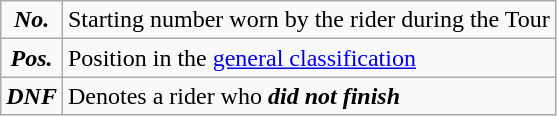<table class="wikitable">
<tr>
<td align=center><strong><em>No.</em></strong></td>
<td>Starting number worn by the rider during the Tour</td>
</tr>
<tr>
<td align=center><strong><em>Pos.</em></strong></td>
<td>Position in the <a href='#'>general classification</a></td>
</tr>
<tr>
<td align=center><strong><em>DNF</em></strong></td>
<td>Denotes a rider who <strong><em>did not finish</em></strong></td>
</tr>
</table>
